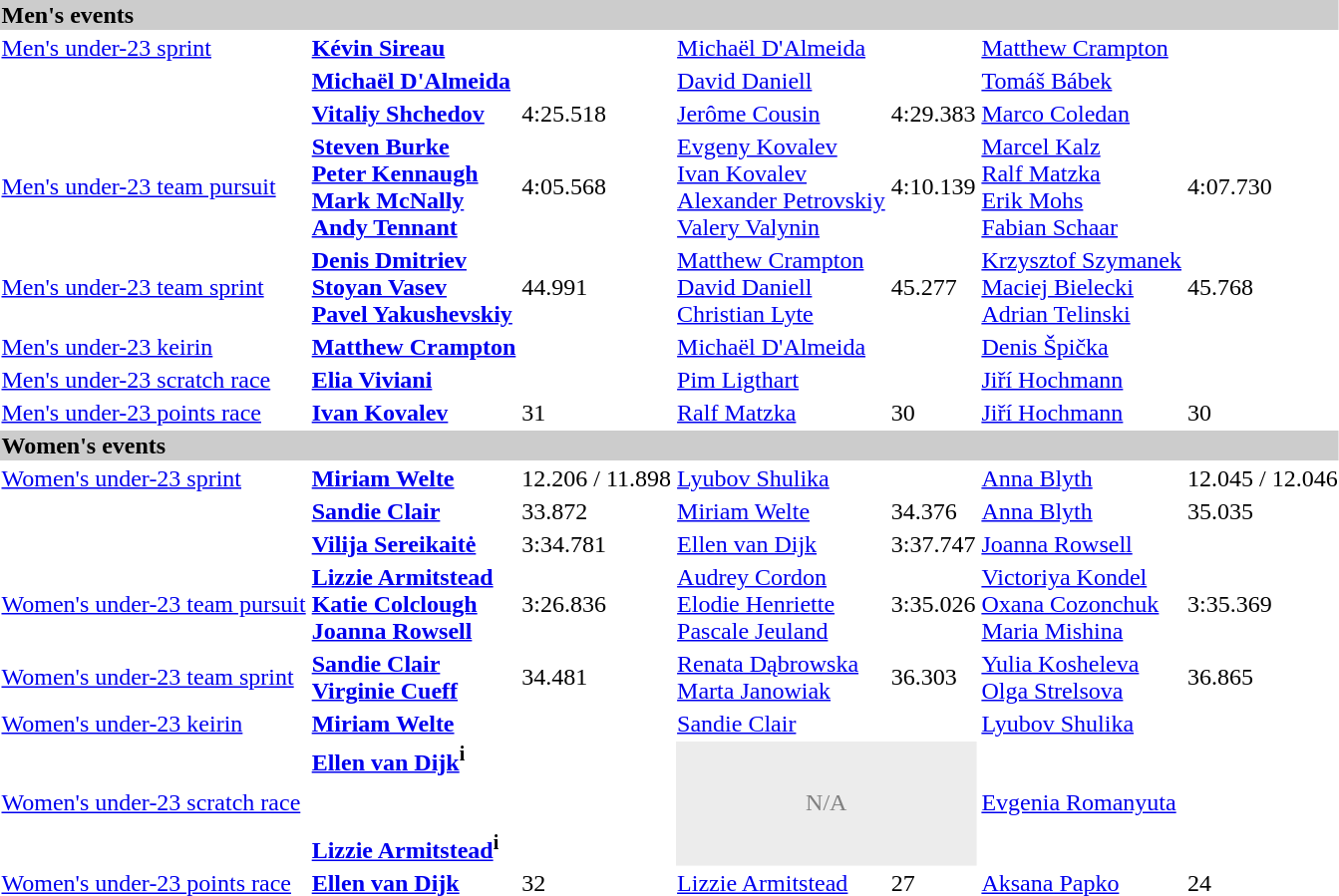<table>
<tr bgcolor="#cccccc">
<td colspan=7><strong>Men's events</strong></td>
</tr>
<tr>
<td><a href='#'>Men's under-23 sprint</a><br></td>
<td><strong><a href='#'>Kévin Sireau</a></strong><br><small></small></td>
<td></td>
<td><a href='#'>Michaël D'Almeida</a><br><small></small></td>
<td></td>
<td><a href='#'>Matthew Crampton</a><br><small></small></td>
<td></td>
</tr>
<tr>
<td></td>
<td><strong><a href='#'>Michaël D'Almeida</a></strong><br><small></small></td>
<td></td>
<td><a href='#'>David Daniell</a><br><small></small></td>
<td></td>
<td><a href='#'>Tomáš Bábek</a><br><small></small></td>
<td></td>
</tr>
<tr>
<td></td>
<td><strong><a href='#'>Vitaliy Shchedov</a></strong><br><small></small></td>
<td>4:25.518</td>
<td><a href='#'>Jerôme Cousin</a><br><small></small></td>
<td>4:29.383</td>
<td><a href='#'>Marco Coledan</a><br><small></small></td>
<td></td>
</tr>
<tr>
<td><a href='#'>Men's under-23 team pursuit</a><br></td>
<td><strong><a href='#'>Steven Burke</a><br><a href='#'>Peter Kennaugh</a><br><a href='#'>Mark McNally</a><br><a href='#'>Andy Tennant</a></strong><br><small></small></td>
<td>4:05.568</td>
<td><a href='#'>Evgeny Kovalev</a><br><a href='#'>Ivan Kovalev</a><br><a href='#'>Alexander Petrovskiy</a><br><a href='#'>Valery Valynin</a><br><small></small></td>
<td>4:10.139</td>
<td><a href='#'>Marcel Kalz</a><br><a href='#'>Ralf Matzka</a><br><a href='#'>Erik Mohs</a><br><a href='#'>Fabian Schaar</a><br><small></small></td>
<td>4:07.730</td>
</tr>
<tr>
<td><a href='#'>Men's under-23 team sprint</a><br></td>
<td><strong><a href='#'>Denis Dmitriev</a><br><a href='#'>Stoyan Vasev</a><br><a href='#'>Pavel Yakushevskiy</a></strong><br><small></small></td>
<td>44.991</td>
<td><a href='#'>Matthew Crampton</a><br><a href='#'>David Daniell</a><br><a href='#'>Christian Lyte</a><br><small></small></td>
<td>45.277</td>
<td><a href='#'>Krzysztof Szymanek</a><br><a href='#'>Maciej Bielecki</a><br><a href='#'>Adrian Telinski</a><br><small></small></td>
<td>45.768</td>
</tr>
<tr>
<td><a href='#'>Men's under-23 keirin</a><br></td>
<td><strong><a href='#'>Matthew Crampton</a></strong><br><small></small></td>
<td></td>
<td><a href='#'>Michaël D'Almeida</a><br><small></small></td>
<td></td>
<td><a href='#'>Denis Špička</a><br><small></small></td>
<td></td>
</tr>
<tr>
<td><a href='#'>Men's under-23 scratch race</a><br></td>
<td><strong><a href='#'>Elia Viviani</a></strong><br><small></small></td>
<td></td>
<td><a href='#'>Pim Ligthart</a><br><small></small></td>
<td></td>
<td><a href='#'>Jiří Hochmann</a><br><small></small></td>
<td></td>
</tr>
<tr>
<td><a href='#'>Men's under-23 points race</a><br></td>
<td><strong><a href='#'>Ivan Kovalev</a></strong><br><small></small></td>
<td>31</td>
<td><a href='#'>Ralf Matzka</a><br><small></small></td>
<td>30</td>
<td><a href='#'>Jiří Hochmann</a><br><small></small></td>
<td>30</td>
</tr>
<tr bgcolor="#cccccc">
<td colspan=7><strong>Women's events</strong></td>
</tr>
<tr>
<td><a href='#'>Women's under-23 sprint</a><br></td>
<td><strong><a href='#'>Miriam Welte</a></strong><br><small></small></td>
<td>12.206 / 11.898</td>
<td><a href='#'>Lyubov Shulika</a><br><small></small></td>
<td></td>
<td><a href='#'>Anna Blyth</a><br><small></small></td>
<td>12.045 / 12.046</td>
</tr>
<tr>
<td></td>
<td><strong><a href='#'>Sandie Clair</a></strong><br><small></small></td>
<td>33.872</td>
<td><a href='#'>Miriam Welte</a><br><small></small></td>
<td>34.376</td>
<td><a href='#'>Anna Blyth</a><br><small></small></td>
<td>35.035</td>
</tr>
<tr>
<td></td>
<td><strong><a href='#'>Vilija Sereikaitė</a></strong><br><small></small></td>
<td>3:34.781</td>
<td><a href='#'>Ellen van Dijk</a><br><small></small></td>
<td>3:37.747</td>
<td><a href='#'>Joanna Rowsell</a><br><small></small></td>
<td></td>
</tr>
<tr>
<td><a href='#'>Women's under-23 team pursuit</a><br></td>
<td><strong><a href='#'>Lizzie Armitstead</a><br><a href='#'>Katie Colclough</a><br><a href='#'>Joanna Rowsell</a></strong><br><small></small></td>
<td>3:26.836</td>
<td><a href='#'>Audrey Cordon</a><br><a href='#'>Elodie Henriette</a><br><a href='#'>Pascale Jeuland</a><br><small></small></td>
<td>3:35.026</td>
<td><a href='#'>Victoriya Kondel</a><br><a href='#'>Oxana Cozonchuk</a><br><a href='#'>Maria Mishina</a><br><small></small></td>
<td>3:35.369</td>
</tr>
<tr>
<td><a href='#'>Women's under-23 team sprint</a><br></td>
<td><strong><a href='#'>Sandie Clair</a><br><a href='#'>Virginie Cueff</a></strong><br><small></small></td>
<td>34.481</td>
<td><a href='#'>Renata Dąbrowska</a><br><a href='#'>Marta Janowiak</a><br><small></small></td>
<td>36.303</td>
<td><a href='#'>Yulia Kosheleva</a><br><a href='#'>Olga Strelsova</a><br><small></small></td>
<td>36.865</td>
</tr>
<tr>
<td><a href='#'>Women's under-23 keirin</a><br></td>
<td><strong><a href='#'>Miriam Welte</a></strong><br><small></small></td>
<td></td>
<td><a href='#'>Sandie Clair</a><br><small></small></td>
<td></td>
<td><a href='#'>Lyubov Shulika</a><br><small></small></td>
<td></td>
</tr>
<tr>
<td><a href='#'>Women's under-23 scratch race</a><br></td>
<td><strong><a href='#'>Ellen van Dijk</a><sup>i</sup></strong><br><small></small><br><br><strong><a href='#'>Lizzie Armitstead</a><sup>i</sup></strong><br><small></small></td>
<td></td>
<td style="background: #ececec; color: grey; vertical-align: middle; text-align: center; " class="table-na" colspan=2>N/A</td>
<td><a href='#'>Evgenia Romanyuta</a><br><small></small></td>
<td></td>
</tr>
<tr>
<td><a href='#'>Women's under-23 points race</a><br></td>
<td><strong><a href='#'>Ellen van Dijk</a></strong><br><small></small></td>
<td>32</td>
<td><a href='#'>Lizzie Armitstead</a><br><small></small></td>
<td>27</td>
<td><a href='#'>Aksana Papko</a><br><small></small></td>
<td>24</td>
</tr>
</table>
